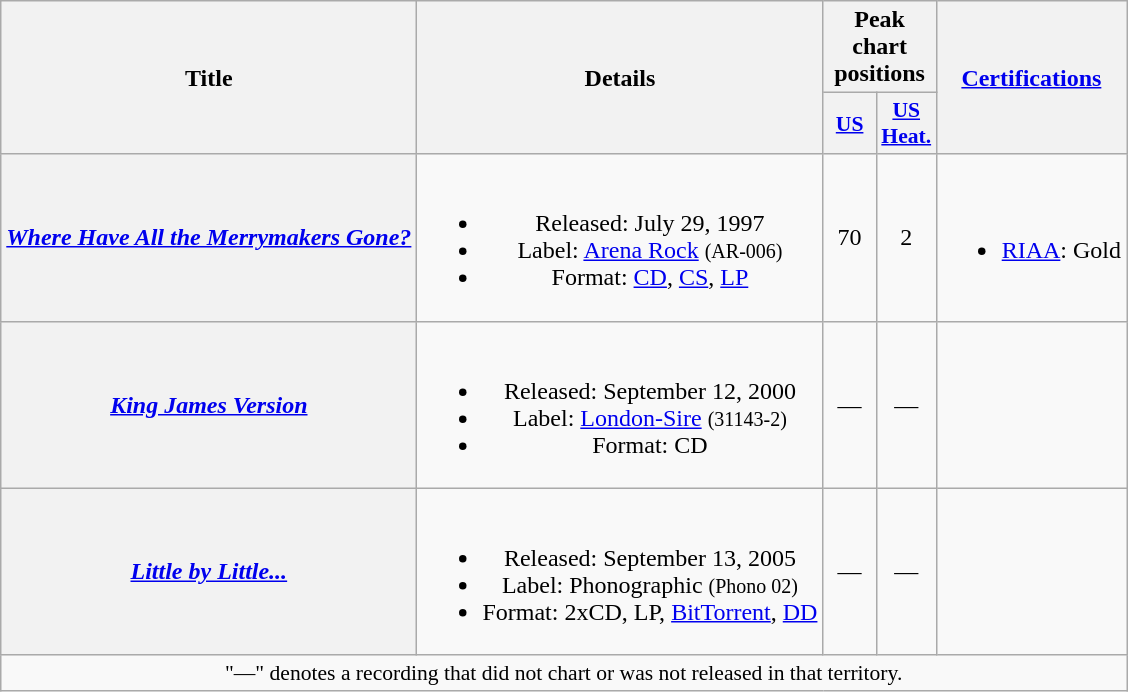<table class="wikitable plainrowheaders" style="text-align:center;" border="1">
<tr>
<th rowspan="2">Title</th>
<th rowspan="2">Details</th>
<th colspan="2">Peak chart positions</th>
<th rowspan="2"><a href='#'>Certifications</a></th>
</tr>
<tr>
<th scope="col" style="width:2em;font-size:90%;"><a href='#'>US</a><br></th>
<th scope="col" style="width:2em;font-size:90%;"><a href='#'>US<br>Heat.</a><br></th>
</tr>
<tr>
<th scope="row"><em><a href='#'>Where Have All the Merrymakers Gone?</a></em></th>
<td><br><ul><li>Released: July 29, 1997</li><li>Label: <a href='#'>Arena Rock</a> <small>(AR-006)</small></li><li>Format: <a href='#'>CD</a>, <a href='#'>CS</a>, <a href='#'>LP</a></li></ul></td>
<td>70</td>
<td>2</td>
<td><br><ul><li><a href='#'>RIAA</a>: Gold</li></ul></td>
</tr>
<tr>
<th scope="row"><em><a href='#'>King James Version</a></em></th>
<td><br><ul><li>Released: September 12, 2000</li><li>Label: <a href='#'>London-Sire</a> <small>(31143-2)</small></li><li>Format: CD</li></ul></td>
<td>—</td>
<td>—</td>
<td></td>
</tr>
<tr>
<th scope="row"><em><a href='#'>Little by Little...</a></em></th>
<td><br><ul><li>Released: September 13, 2005</li><li>Label: Phonographic <small>(Phono 02)</small></li><li>Format: 2xCD, LP, <a href='#'>BitTorrent</a>, <a href='#'>DD</a></li></ul></td>
<td>—</td>
<td>—</td>
<td></td>
</tr>
<tr>
<td colspan="5" style="font-size:90%">"—" denotes a recording that did not chart or was not released in that territory.</td>
</tr>
</table>
